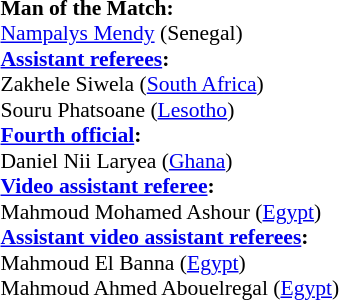<table style="width:100%; font-size:90%;">
<tr>
<td><br><strong>Man of the Match:</strong>
<br><a href='#'>Nampalys Mendy</a> (Senegal)<br><strong><a href='#'>Assistant referees</a>:</strong>
<br>Zakhele Siwela (<a href='#'>South Africa</a>)
<br>Souru Phatsoane (<a href='#'>Lesotho</a>)
<br><strong><a href='#'>Fourth official</a>:</strong>
<br>Daniel Nii Laryea (<a href='#'>Ghana</a>)
<br><strong><a href='#'>Video assistant referee</a>:</strong>
<br>Mahmoud Mohamed Ashour (<a href='#'>Egypt</a>)
<br><strong><a href='#'>Assistant video assistant referees</a>:</strong>
<br>Mahmoud El Banna (<a href='#'>Egypt</a>)
<br>Mahmoud Ahmed Abouelregal (<a href='#'>Egypt</a>)</td>
</tr>
</table>
